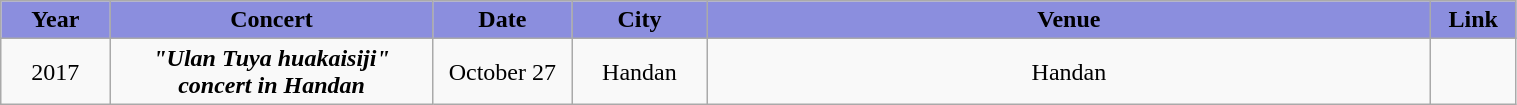<table class="wikitable sortable mw-collapsible" width="80%" style="text-align:center">
<tr align="center" style="background:#8B8EDE">
<td style="width:2%"><strong>Year</strong></td>
<td style="width:8%"><strong>Concert</strong></td>
<td style="width:2%"><strong>Date</strong></td>
<td style="width:2%"><strong>City</strong></td>
<td style="width:18%"><strong>Venue</strong></td>
<td style="width:1%"><strong>Link</strong></td>
</tr>
<tr>
<td rowspan="2">2017</td>
<td rowspan="2"><strong><em>"Ulan Tuya huakaisiji" concert in Handan</em></strong></td>
<td>October 27</td>
<td>Handan</td>
<td>Handan</td>
<td></td>
</tr>
</table>
